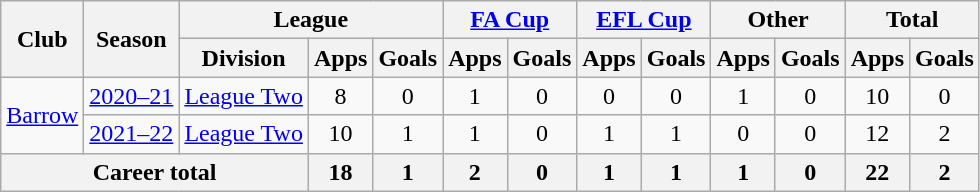<table class="wikitable" style="text-align: center">
<tr>
<th rowspan="2">Club</th>
<th rowspan="2">Season</th>
<th colspan="3">League</th>
<th colspan="2"><a href='#'>FA Cup</a></th>
<th colspan="2"><a href='#'>EFL Cup</a></th>
<th colspan="2">Other</th>
<th colspan="2">Total</th>
</tr>
<tr>
<th>Division</th>
<th>Apps</th>
<th>Goals</th>
<th>Apps</th>
<th>Goals</th>
<th>Apps</th>
<th>Goals</th>
<th>Apps</th>
<th>Goals</th>
<th>Apps</th>
<th>Goals</th>
</tr>
<tr>
<td rowspan="2"><a href='#'>Barrow</a></td>
<td><a href='#'>2020–21</a></td>
<td><a href='#'>League Two</a></td>
<td>8</td>
<td>0</td>
<td>1</td>
<td>0</td>
<td>0</td>
<td>0</td>
<td>1</td>
<td>0</td>
<td>10</td>
<td>0</td>
</tr>
<tr>
<td><a href='#'>2021–22</a></td>
<td><a href='#'>League Two</a></td>
<td>10</td>
<td>1</td>
<td>1</td>
<td>0</td>
<td>1</td>
<td>1</td>
<td>0</td>
<td>0</td>
<td>12</td>
<td>2</td>
</tr>
<tr>
<th colspan="3">Career total</th>
<th>18</th>
<th>1</th>
<th>2</th>
<th>0</th>
<th>1</th>
<th>1</th>
<th>1</th>
<th>0</th>
<th>22</th>
<th>2</th>
</tr>
</table>
